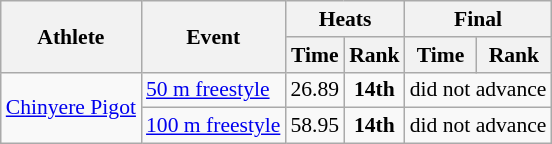<table class=wikitable style="font-size:90%">
<tr>
<th rowspan="2">Athlete</th>
<th rowspan="2">Event</th>
<th colspan="2">Heats</th>
<th colspan="2">Final</th>
</tr>
<tr>
<th>Time</th>
<th>Rank</th>
<th>Time</th>
<th>Rank</th>
</tr>
<tr>
<td rowspan="2"><a href='#'>Chinyere Pigot</a></td>
<td><a href='#'>50 m freestyle</a></td>
<td align=center>26.89</td>
<td align=center><strong>14th</strong></td>
<td align=center colspan=2>did not advance</td>
</tr>
<tr>
<td><a href='#'>100 m freestyle</a></td>
<td align=center>58.95</td>
<td align=center><strong>14th</strong></td>
<td align=center colspan=2>did not advance</td>
</tr>
</table>
